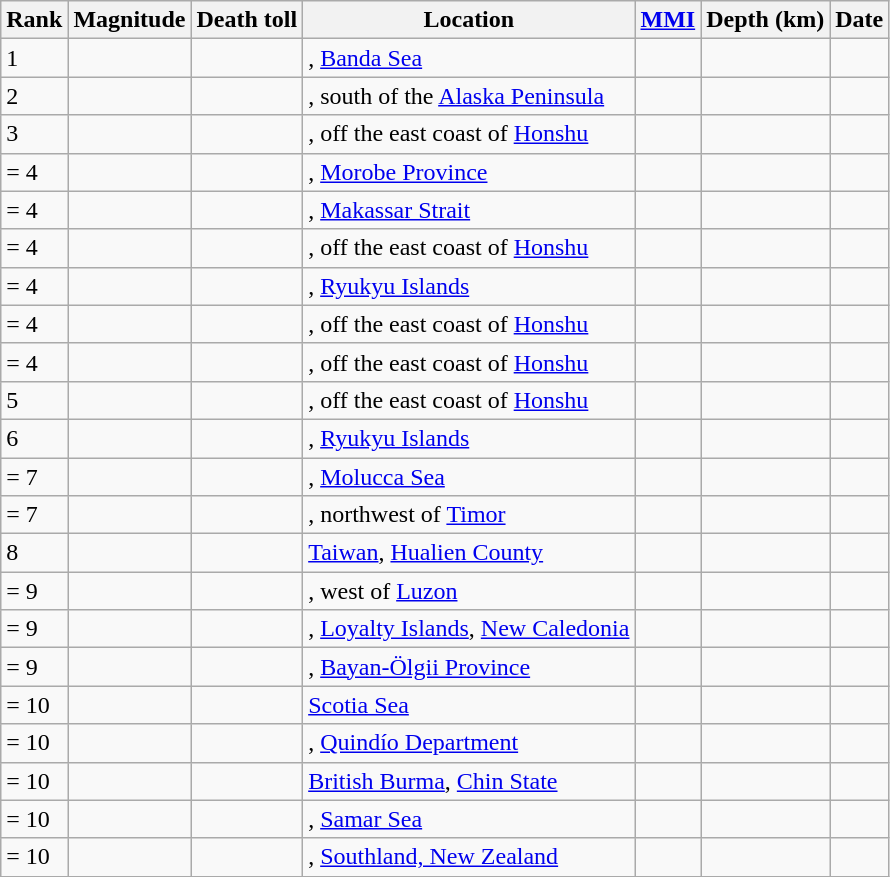<table class="sortable wikitable" style="font-size:100%;">
<tr>
<th>Rank</th>
<th>Magnitude</th>
<th>Death toll</th>
<th>Location</th>
<th><a href='#'>MMI</a></th>
<th>Depth (km)</th>
<th>Date</th>
</tr>
<tr>
<td>1</td>
<td></td>
<td></td>
<td>, <a href='#'>Banda Sea</a></td>
<td></td>
<td></td>
<td></td>
</tr>
<tr>
<td>2</td>
<td></td>
<td></td>
<td>, south of the <a href='#'>Alaska Peninsula</a></td>
<td></td>
<td></td>
<td></td>
</tr>
<tr>
<td>3</td>
<td></td>
<td></td>
<td>, off the east coast of <a href='#'>Honshu</a></td>
<td></td>
<td></td>
<td></td>
</tr>
<tr>
<td>= 4</td>
<td></td>
<td></td>
<td>, <a href='#'>Morobe Province</a></td>
<td></td>
<td></td>
<td></td>
</tr>
<tr>
<td>= 4</td>
<td></td>
<td></td>
<td>, <a href='#'>Makassar Strait</a></td>
<td></td>
<td></td>
<td></td>
</tr>
<tr>
<td>= 4</td>
<td></td>
<td></td>
<td>, off the east coast of <a href='#'>Honshu</a></td>
<td></td>
<td></td>
<td></td>
</tr>
<tr>
<td>= 4</td>
<td></td>
<td></td>
<td>, <a href='#'>Ryukyu Islands</a></td>
<td></td>
<td></td>
<td></td>
</tr>
<tr>
<td>= 4</td>
<td></td>
<td></td>
<td>, off the east coast of <a href='#'>Honshu</a></td>
<td></td>
<td></td>
<td></td>
</tr>
<tr>
<td>= 4</td>
<td></td>
<td></td>
<td>, off the east coast of <a href='#'>Honshu</a></td>
<td></td>
<td></td>
<td></td>
</tr>
<tr>
<td>5</td>
<td></td>
<td></td>
<td>, off the east coast of <a href='#'>Honshu</a></td>
<td></td>
<td></td>
<td></td>
</tr>
<tr>
<td>6</td>
<td></td>
<td></td>
<td>, <a href='#'>Ryukyu Islands</a></td>
<td></td>
<td></td>
<td></td>
</tr>
<tr>
<td>= 7</td>
<td></td>
<td></td>
<td>, <a href='#'>Molucca Sea</a></td>
<td></td>
<td></td>
<td></td>
</tr>
<tr>
<td>= 7</td>
<td></td>
<td></td>
<td>, northwest of <a href='#'>Timor</a></td>
<td></td>
<td></td>
<td></td>
</tr>
<tr>
<td>8</td>
<td></td>
<td></td>
<td> <a href='#'>Taiwan</a>, <a href='#'>Hualien County</a></td>
<td></td>
<td></td>
<td></td>
</tr>
<tr>
<td>= 9</td>
<td></td>
<td></td>
<td>, west of <a href='#'>Luzon</a></td>
<td></td>
<td></td>
<td></td>
</tr>
<tr>
<td>= 9</td>
<td></td>
<td></td>
<td>, <a href='#'>Loyalty Islands</a>, <a href='#'>New Caledonia</a></td>
<td></td>
<td></td>
<td></td>
</tr>
<tr>
<td>= 9</td>
<td></td>
<td></td>
<td>, <a href='#'>Bayan-Ölgii Province</a></td>
<td></td>
<td></td>
<td></td>
</tr>
<tr>
<td>= 10</td>
<td></td>
<td></td>
<td><a href='#'>Scotia Sea</a></td>
<td></td>
<td></td>
<td></td>
</tr>
<tr>
<td>= 10</td>
<td></td>
<td></td>
<td>, <a href='#'>Quindío Department</a></td>
<td></td>
<td></td>
<td></td>
</tr>
<tr>
<td>= 10</td>
<td></td>
<td></td>
<td> <a href='#'>British Burma</a>, <a href='#'>Chin State</a></td>
<td></td>
<td></td>
<td></td>
</tr>
<tr>
<td>= 10</td>
<td></td>
<td></td>
<td>, <a href='#'>Samar Sea</a></td>
<td></td>
<td></td>
<td></td>
</tr>
<tr>
<td>= 10</td>
<td></td>
<td></td>
<td>, <a href='#'>Southland, New Zealand</a></td>
<td></td>
<td></td>
<td></td>
</tr>
</table>
